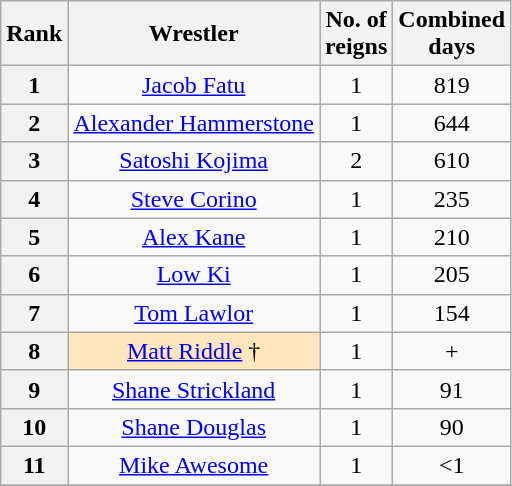<table class="wikitable sortable" style="text-align: center">
<tr>
<th>Rank</th>
<th>Wrestler</th>
<th>No. of<br>reigns</th>
<th>Combined<br>days</th>
</tr>
<tr>
<th>1</th>
<td><a href='#'>Jacob Fatu</a></td>
<td>1</td>
<td>819</td>
</tr>
<tr>
<th>2</th>
<td><a href='#'>Alexander Hammerstone</a></td>
<td>1</td>
<td>644</td>
</tr>
<tr>
<th>3</th>
<td><a href='#'>Satoshi Kojima</a></td>
<td>2</td>
<td>610</td>
</tr>
<tr>
<th>4</th>
<td><a href='#'>Steve Corino</a></td>
<td>1</td>
<td>235</td>
</tr>
<tr>
<th>5</th>
<td><a href='#'>Alex Kane</a></td>
<td>1</td>
<td>210</td>
</tr>
<tr>
<th>6</th>
<td><a href='#'>Low Ki</a></td>
<td>1</td>
<td>205</td>
</tr>
<tr>
<th>7</th>
<td><a href='#'>Tom Lawlor</a></td>
<td>1</td>
<td>154</td>
</tr>
<tr>
<th>8</th>
<td style="background-color: #ffe6bd"><a href='#'>Matt Riddle</a> †</td>
<td>1</td>
<td>+</td>
</tr>
<tr>
<th>9</th>
<td><a href='#'>Shane Strickland</a></td>
<td>1</td>
<td>91</td>
</tr>
<tr>
<th>10</th>
<td><a href='#'>Shane Douglas</a></td>
<td>1</td>
<td>90</td>
</tr>
<tr>
<th>11</th>
<td><a href='#'>Mike Awesome</a></td>
<td>1</td>
<td><1</td>
</tr>
<tr>
</tr>
</table>
